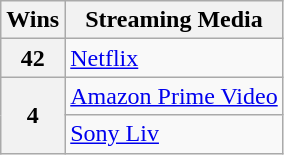<table class="wikitable" style="display:inline-table;">
<tr>
<th>Wins</th>
<th>Streaming Media</th>
</tr>
<tr>
<th>42</th>
<td><a href='#'>Netflix</a></td>
</tr>
<tr>
<th rowspan="2">4</th>
<td><a href='#'>Amazon Prime Video</a></td>
</tr>
<tr>
<td><a href='#'>Sony Liv</a></td>
</tr>
</table>
